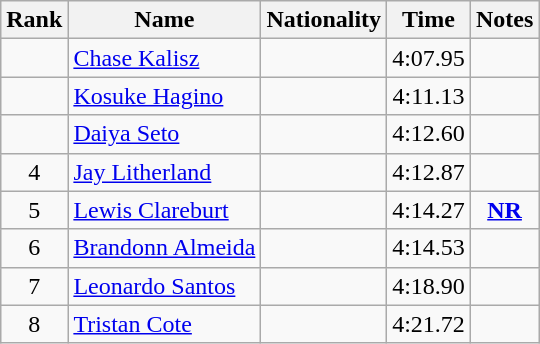<table class="wikitable sortable" style="text-align:center">
<tr>
<th>Rank</th>
<th>Name</th>
<th>Nationality</th>
<th>Time</th>
<th>Notes</th>
</tr>
<tr>
<td></td>
<td align=left><a href='#'>Chase Kalisz</a></td>
<td align=left></td>
<td>4:07.95</td>
<td></td>
</tr>
<tr>
<td></td>
<td align=left><a href='#'>Kosuke Hagino</a></td>
<td align=left></td>
<td>4:11.13</td>
<td></td>
</tr>
<tr>
<td></td>
<td align=left><a href='#'>Daiya Seto</a></td>
<td align=left></td>
<td>4:12.60</td>
<td></td>
</tr>
<tr>
<td>4</td>
<td align=left><a href='#'>Jay Litherland</a></td>
<td align=left></td>
<td>4:12.87</td>
<td></td>
</tr>
<tr>
<td>5</td>
<td align=left><a href='#'>Lewis Clareburt</a></td>
<td align=left></td>
<td>4:14.27</td>
<td><strong><a href='#'>NR</a></strong></td>
</tr>
<tr>
<td>6</td>
<td align=left><a href='#'>Brandonn Almeida</a></td>
<td align=left></td>
<td>4:14.53</td>
<td></td>
</tr>
<tr>
<td>7</td>
<td align=left><a href='#'>Leonardo Santos</a></td>
<td align=left></td>
<td>4:18.90</td>
<td></td>
</tr>
<tr>
<td>8</td>
<td align=left><a href='#'>Tristan Cote</a></td>
<td align=left></td>
<td>4:21.72</td>
<td></td>
</tr>
</table>
